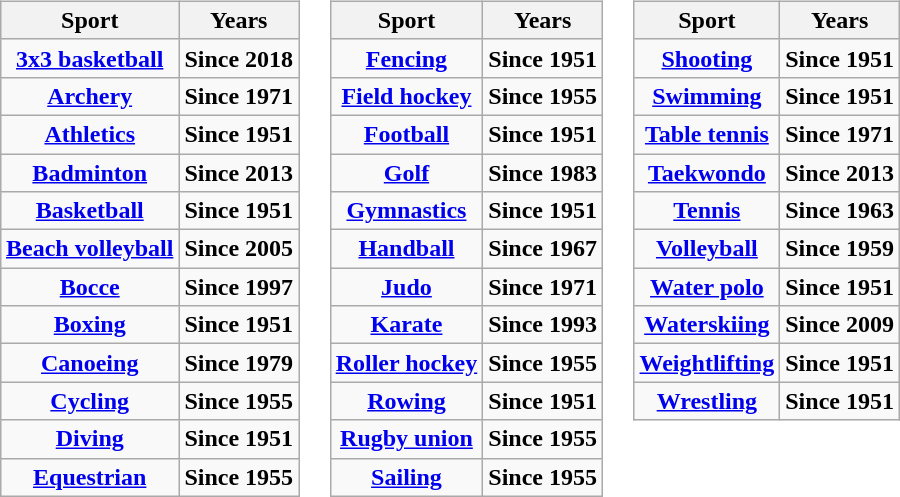<table style="margin:auto"|left>
<tr>
<th valign=top><br><table class=wikitable>
<tr>
<th>Sport</th>
<th>Years</th>
</tr>
<tr>
<td> <a href='#'>3x3 basketball</a></td>
<td>Since 2018</td>
</tr>
<tr>
<td> <a href='#'>Archery</a></td>
<td>Since 1971</td>
</tr>
<tr>
<td> <a href='#'>Athletics</a></td>
<td>Since 1951</td>
</tr>
<tr>
<td> <a href='#'>Badminton</a></td>
<td>Since 2013</td>
</tr>
<tr>
<td> <a href='#'>Basketball</a></td>
<td>Since 1951</td>
</tr>
<tr>
<td> <a href='#'>Beach volleyball</a></td>
<td>Since 2005</td>
</tr>
<tr>
<td> <a href='#'>Bocce</a></td>
<td>Since 1997</td>
</tr>
<tr>
<td> <a href='#'>Boxing</a></td>
<td>Since 1951</td>
</tr>
<tr>
<td> <a href='#'>Canoeing</a></td>
<td>Since 1979</td>
</tr>
<tr>
<td> <a href='#'>Cycling</a></td>
<td>Since 1955</td>
</tr>
<tr>
<td> <a href='#'>Diving</a></td>
<td>Since 1951</td>
</tr>
<tr>
<td> <a href='#'>Equestrian</a></td>
<td>Since 1955</td>
</tr>
</table>
</th>
<th valign=top><br><table class=wikitable>
<tr>
<th>Sport</th>
<th>Years</th>
</tr>
<tr>
<td> <a href='#'>Fencing</a></td>
<td>Since 1951</td>
</tr>
<tr>
<td> <a href='#'>Field hockey</a></td>
<td>Since 1955</td>
</tr>
<tr>
<td> <a href='#'>Football</a></td>
<td>Since 1951</td>
</tr>
<tr>
<td> <a href='#'>Golf</a></td>
<td>Since 1983</td>
</tr>
<tr>
<td> <a href='#'>Gymnastics</a></td>
<td>Since 1951</td>
</tr>
<tr>
<td> <a href='#'>Handball</a></td>
<td>Since 1967</td>
</tr>
<tr>
<td> <a href='#'>Judo</a></td>
<td>Since 1971</td>
</tr>
<tr>
<td> <a href='#'>Karate</a></td>
<td>Since 1993</td>
</tr>
<tr>
<td><a href='#'>Roller hockey</a></td>
<td>Since 1955</td>
</tr>
<tr>
<td> <a href='#'>Rowing</a></td>
<td>Since 1951</td>
</tr>
<tr>
<td> <a href='#'>Rugby union</a></td>
<td>Since 1955</td>
</tr>
<tr>
<td> <a href='#'>Sailing</a></td>
<td>Since 1955</td>
</tr>
</table>
</th>
<th valign=top><br><table class=wikitable>
<tr>
<th>Sport</th>
<th>Years</th>
</tr>
<tr>
<td> <a href='#'>Shooting</a></td>
<td>Since 1951</td>
</tr>
<tr>
<td> <a href='#'>Swimming</a></td>
<td>Since 1951</td>
</tr>
<tr>
<td> <a href='#'>Table tennis</a></td>
<td>Since 1971</td>
</tr>
<tr>
<td> <a href='#'>Taekwondo</a></td>
<td>Since 2013</td>
</tr>
<tr>
<td> <a href='#'>Tennis</a></td>
<td>Since 1963</td>
</tr>
<tr>
<td> <a href='#'>Volleyball</a></td>
<td>Since 1959</td>
</tr>
<tr>
<td> <a href='#'>Water polo</a></td>
<td>Since 1951</td>
</tr>
<tr>
<td> <a href='#'>Waterskiing</a></td>
<td>Since 2009</td>
</tr>
<tr>
<td> <a href='#'>Weightlifting</a></td>
<td>Since 1951</td>
</tr>
<tr>
<td> <a href='#'>Wrestling</a></td>
<td>Since 1951</td>
</tr>
</table>
</th>
</tr>
</table>
